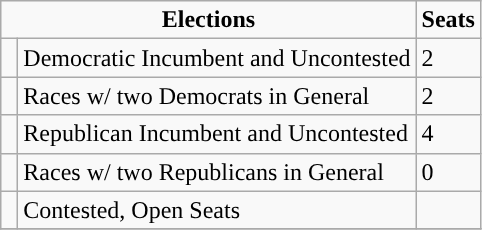<table class="wikitable">
<tr>
<td colspan="2" rowspan="1" align="center"><strong>Elections</strong></td>
<td style="vertical-align:top;"><strong>Seats</strong><br></td>
</tr>
<tr>
<td style="background-color:"> </td>
<td>Democratic Incumbent and Uncontested</td>
<td>2</td>
</tr>
<tr>
<td style="background-color:"> </td>
<td>Races w/ two Democrats in General</td>
<td>2</td>
</tr>
<tr>
<td style="background-color:"> </td>
<td>Republican Incumbent and Uncontested</td>
<td>4</td>
</tr>
<tr>
<td style="background-color:"> </td>
<td>Races w/ two Republicans in General</td>
<td>0</td>
</tr>
<tr>
<td style="background-color:"> </td>
<td>Contested, Open Seats</td>
<td></td>
</tr>
<tr>
</tr>
</table>
